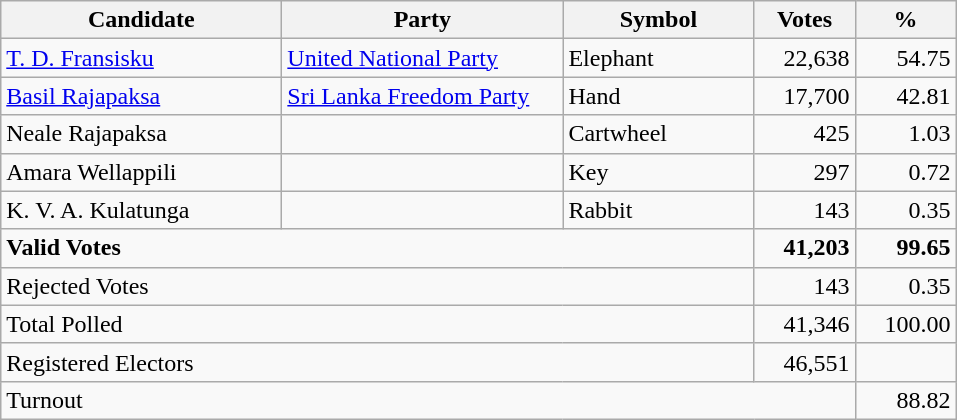<table class="wikitable" border="1" style="text-align:right;">
<tr>
<th align=left width="180">Candidate</th>
<th align=left width="180">Party</th>
<th align=left width="120">Symbol</th>
<th align=left width="60">Votes</th>
<th align=left width="60">%</th>
</tr>
<tr>
<td align=left><a href='#'>T. D. Fransisku</a></td>
<td align=left><a href='#'>United National Party</a></td>
<td align=left>Elephant</td>
<td align=right>22,638</td>
<td align=right>54.75</td>
</tr>
<tr>
<td align=left><a href='#'>Basil Rajapaksa</a></td>
<td align=left><a href='#'>Sri Lanka Freedom Party</a></td>
<td align=left>Hand</td>
<td align=right>17,700</td>
<td align=right>42.81</td>
</tr>
<tr>
<td align=left>Neale Rajapaksa</td>
<td align=left></td>
<td align=left>Cartwheel</td>
<td align=right>425</td>
<td align=right>1.03</td>
</tr>
<tr>
<td align=left>Amara Wellappili</td>
<td align=left></td>
<td align=left>Key</td>
<td align=right>297</td>
<td align=right>0.72</td>
</tr>
<tr>
<td align=left>K. V. A. Kulatunga</td>
<td align=left></td>
<td align=left>Rabbit</td>
<td align=right>143</td>
<td align=right>0.35</td>
</tr>
<tr>
<td align=left colspan=3><strong>Valid Votes</strong></td>
<td align=right><strong>41,203</strong></td>
<td align=right><strong>99.65</strong></td>
</tr>
<tr>
<td align=left colspan=3>Rejected Votes</td>
<td align=right>143</td>
<td align=right>0.35</td>
</tr>
<tr>
<td align=left colspan=3>Total Polled</td>
<td align=right>41,346</td>
<td align=right>100.00</td>
</tr>
<tr>
<td align=left colspan=3>Registered Electors</td>
<td align=right>46,551</td>
<td></td>
</tr>
<tr>
<td align=left colspan=4>Turnout</td>
<td align=right>88.82</td>
</tr>
</table>
